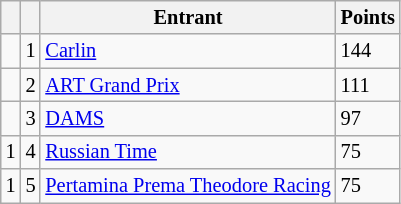<table class="wikitable" style="font-size: 85%;">
<tr>
<th></th>
<th></th>
<th>Entrant</th>
<th>Points</th>
</tr>
<tr>
<td></td>
<td align="center">1</td>
<td> <a href='#'>Carlin</a></td>
<td>144</td>
</tr>
<tr>
<td></td>
<td align="center">2</td>
<td> <a href='#'>ART Grand Prix</a></td>
<td>111</td>
</tr>
<tr>
<td></td>
<td align="center">3</td>
<td> <a href='#'>DAMS</a></td>
<td>97</td>
</tr>
<tr>
<td> 1</td>
<td align="center">4</td>
<td> <a href='#'>Russian Time</a></td>
<td>75</td>
</tr>
<tr>
<td> 1</td>
<td align="center">5</td>
<td> <a href='#'>Pertamina Prema Theodore Racing</a></td>
<td>75</td>
</tr>
</table>
